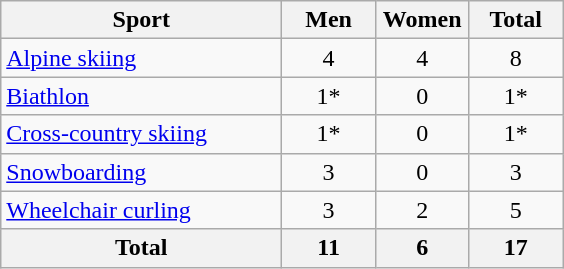<table class="wikitable" style="text-align:center;">
<tr>
<th width=180>Sport</th>
<th width=55>Men</th>
<th width=55>Women</th>
<th width=55>Total</th>
</tr>
<tr>
<td align=left><a href='#'>Alpine skiing</a></td>
<td>4</td>
<td>4</td>
<td>8</td>
</tr>
<tr>
<td align=left><a href='#'>Biathlon</a></td>
<td>1*</td>
<td>0</td>
<td>1*</td>
</tr>
<tr>
<td align=left><a href='#'>Cross-country skiing</a></td>
<td>1*</td>
<td>0</td>
<td>1*</td>
</tr>
<tr>
<td align=left><a href='#'>Snowboarding</a></td>
<td>3</td>
<td>0</td>
<td>3</td>
</tr>
<tr>
<td align=left><a href='#'>Wheelchair curling</a></td>
<td>3</td>
<td>2</td>
<td>5</td>
</tr>
<tr>
<th>Total</th>
<th>11</th>
<th>6</th>
<th>17</th>
</tr>
</table>
